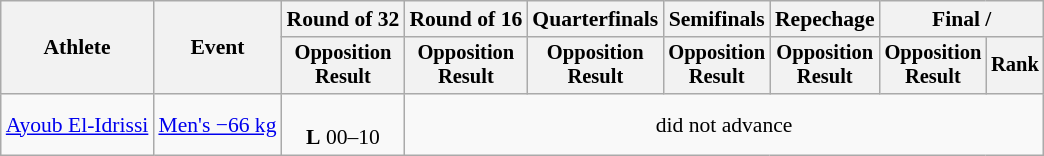<table class="wikitable" style="font-size:90%">
<tr>
<th rowspan="2">Athlete</th>
<th rowspan="2">Event</th>
<th>Round of 32</th>
<th>Round of 16</th>
<th>Quarterfinals</th>
<th>Semifinals</th>
<th>Repechage</th>
<th colspan=2>Final / </th>
</tr>
<tr style="font-size:95%">
<th>Opposition<br>Result</th>
<th>Opposition<br>Result</th>
<th>Opposition<br>Result</th>
<th>Opposition<br>Result</th>
<th>Opposition<br>Result</th>
<th>Opposition<br>Result</th>
<th>Rank</th>
</tr>
<tr align=center>
<td align=left><a href='#'>Ayoub El-Idrissi</a></td>
<td align=left><a href='#'>Men's −66 kg</a></td>
<td><br><strong>L</strong> 00–10</td>
<td colspan=6>did not advance</td>
</tr>
</table>
